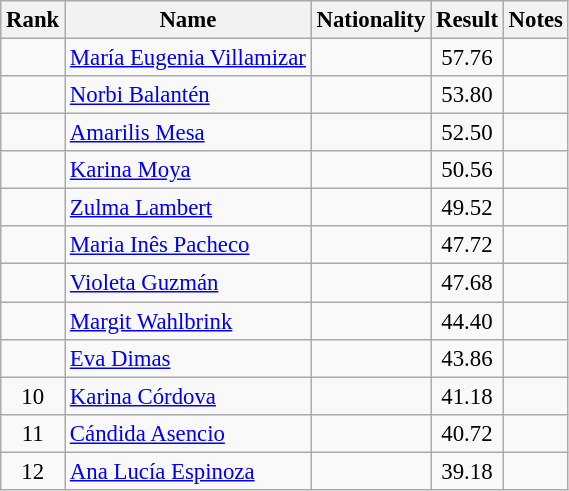<table class="wikitable sortable" style="text-align:center;font-size:95%">
<tr>
<th>Rank</th>
<th>Name</th>
<th>Nationality</th>
<th>Result</th>
<th>Notes</th>
</tr>
<tr>
<td></td>
<td align=left><a href='#'>María Eugenia Villamizar</a></td>
<td align=left></td>
<td>57.76</td>
<td></td>
</tr>
<tr>
<td></td>
<td align=left><a href='#'>Norbi Balantén</a></td>
<td align=left></td>
<td>53.80</td>
<td></td>
</tr>
<tr>
<td></td>
<td align=left><a href='#'>Amarilis Mesa</a></td>
<td align=left></td>
<td>52.50</td>
<td></td>
</tr>
<tr>
<td></td>
<td align=left><a href='#'>Karina Moya</a></td>
<td align=left></td>
<td>50.56</td>
<td></td>
</tr>
<tr>
<td></td>
<td align=left><a href='#'>Zulma Lambert</a></td>
<td align=left></td>
<td>49.52</td>
<td></td>
</tr>
<tr>
<td></td>
<td align=left><a href='#'>Maria Inês Pacheco</a></td>
<td align=left></td>
<td>47.72</td>
<td></td>
</tr>
<tr>
<td></td>
<td align=left><a href='#'>Violeta Guzmán</a></td>
<td align=left></td>
<td>47.68</td>
<td></td>
</tr>
<tr>
<td></td>
<td align=left><a href='#'>Margit Wahlbrink</a></td>
<td align=left></td>
<td>44.40</td>
<td></td>
</tr>
<tr>
<td></td>
<td align=left><a href='#'>Eva Dimas</a></td>
<td align=left></td>
<td>43.86</td>
<td></td>
</tr>
<tr>
<td>10</td>
<td align=left><a href='#'>Karina Córdova</a></td>
<td align=left></td>
<td>41.18</td>
<td></td>
</tr>
<tr>
<td>11</td>
<td align=left><a href='#'>Cándida Asencio</a></td>
<td align=left></td>
<td>40.72</td>
<td></td>
</tr>
<tr>
<td>12</td>
<td align=left><a href='#'>Ana Lucía Espinoza</a></td>
<td align=left></td>
<td>39.18</td>
<td></td>
</tr>
</table>
